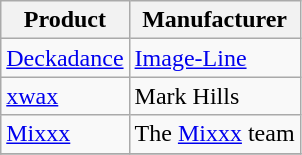<table class="wikitable sortable">
<tr>
<th>Product</th>
<th>Manufacturer</th>
</tr>
<tr>
<td><a href='#'>Deckadance</a></td>
<td><a href='#'>Image-Line</a></td>
</tr>
<tr>
<td><a href='#'>xwax</a></td>
<td>Mark Hills</td>
</tr>
<tr>
<td><a href='#'>Mixxx</a></td>
<td>The <a href='#'>Mixxx</a> team</td>
</tr>
<tr>
</tr>
</table>
